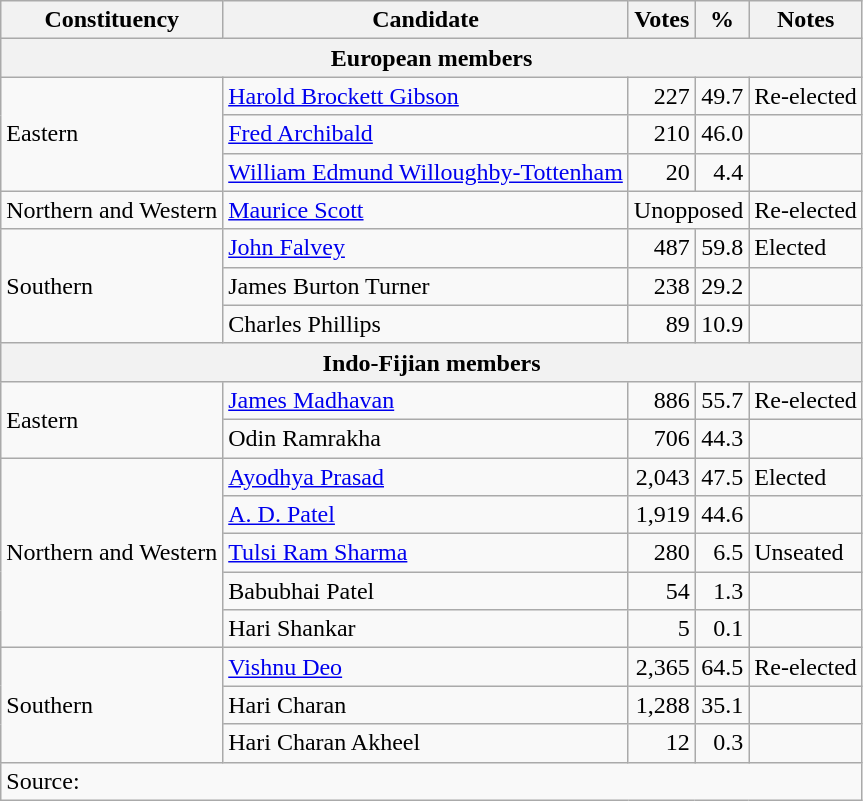<table class=wikitable style=text-align:right>
<tr>
<th>Constituency</th>
<th>Candidate</th>
<th>Votes</th>
<th>%</th>
<th>Notes</th>
</tr>
<tr>
<th colspan=5>European members</th>
</tr>
<tr>
<td align=left rowspan=3>Eastern</td>
<td align=left><a href='#'>Harold Brockett Gibson</a></td>
<td>227</td>
<td>49.7</td>
<td align=left>Re-elected</td>
</tr>
<tr>
<td align=left><a href='#'>Fred Archibald</a></td>
<td>210</td>
<td>46.0</td>
<td></td>
</tr>
<tr>
<td align=left><a href='#'>William Edmund Willoughby-Tottenham</a></td>
<td>20</td>
<td>4.4</td>
<td></td>
</tr>
<tr>
<td align=left>Northern and Western</td>
<td align=left><a href='#'>Maurice Scott</a></td>
<td colspan=2 align=center>Unopposed</td>
<td align=left>Re-elected</td>
</tr>
<tr>
<td align=left rowspan=3>Southern</td>
<td align=left><a href='#'>John Falvey</a></td>
<td>487</td>
<td>59.8</td>
<td align=left>Elected</td>
</tr>
<tr>
<td align=left>James Burton Turner</td>
<td>238</td>
<td>29.2</td>
<td></td>
</tr>
<tr>
<td align=left>Charles Phillips</td>
<td>89</td>
<td>10.9</td>
<td></td>
</tr>
<tr>
<th colspan=5>Indo-Fijian members</th>
</tr>
<tr>
<td align=left rowspan=2>Eastern</td>
<td align=left><a href='#'>James Madhavan</a></td>
<td>886</td>
<td>55.7</td>
<td align=left>Re-elected</td>
</tr>
<tr>
<td align=left>Odin Ramrakha</td>
<td>706</td>
<td>44.3</td>
<td></td>
</tr>
<tr>
<td align=left rowspan=5>Northern and Western</td>
<td align=left><a href='#'>Ayodhya Prasad</a></td>
<td>2,043</td>
<td>47.5</td>
<td align=left>Elected</td>
</tr>
<tr>
<td align=left><a href='#'>A. D. Patel</a></td>
<td>1,919</td>
<td>44.6</td>
<td></td>
</tr>
<tr>
<td align=left><a href='#'>Tulsi Ram Sharma</a></td>
<td>280</td>
<td>6.5</td>
<td align=left>Unseated</td>
</tr>
<tr>
<td align=left>Babubhai Patel</td>
<td>54</td>
<td>1.3</td>
<td></td>
</tr>
<tr>
<td align=left>Hari Shankar</td>
<td>5</td>
<td>0.1</td>
<td></td>
</tr>
<tr>
<td align=left rowspan=3>Southern</td>
<td align=left><a href='#'>Vishnu Deo</a></td>
<td>2,365</td>
<td>64.5</td>
<td align=left>Re-elected</td>
</tr>
<tr>
<td align=left>Hari Charan</td>
<td>1,288</td>
<td>35.1</td>
<td></td>
</tr>
<tr>
<td align=left>Hari Charan Akheel</td>
<td>12</td>
<td>0.3</td>
<td></td>
</tr>
<tr>
<td align=left colspan=5>Source: </td>
</tr>
</table>
